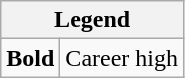<table class="wikitable mw-collapsible mw-collapsed">
<tr>
<th colspan="2">Legend</th>
</tr>
<tr>
<td><strong>Bold</strong></td>
<td>Career high</td>
</tr>
</table>
